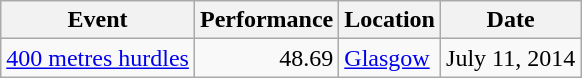<table class="wikitable" |>
<tr>
<th>Event</th>
<th>Performance</th>
<th>Location</th>
<th>Date</th>
</tr>
<tr>
<td><a href='#'>400 metres hurdles</a></td>
<td align=right>48.69</td>
<td><a href='#'>Glasgow</a></td>
<td>July 11, 2014</td>
</tr>
</table>
